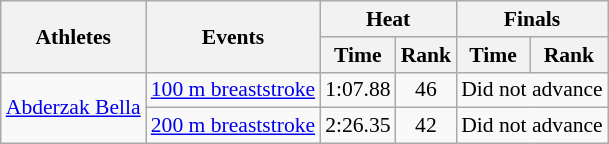<table class=wikitable style=font-size:90%>
<tr>
<th rowspan=2>Athletes</th>
<th rowspan=2>Events</th>
<th colspan=2>Heat</th>
<th colspan=2>Finals</th>
</tr>
<tr>
<th>Time</th>
<th>Rank</th>
<th>Time</th>
<th>Rank</th>
</tr>
<tr>
<td rowspan=2><a href='#'>Abderzak Bella</a></td>
<td><a href='#'>100 m breaststroke</a></td>
<td align=center>1:07.88</td>
<td align=center>46</td>
<td colspan=2 align=center>Did not advance</td>
</tr>
<tr>
<td><a href='#'>200 m breaststroke</a></td>
<td align=center>2:26.35</td>
<td align=center>42</td>
<td colspan=2 align=center>Did not advance</td>
</tr>
</table>
